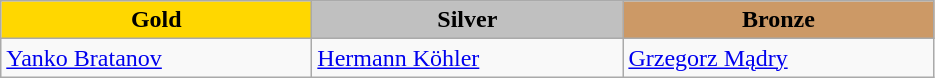<table class="wikitable" style="text-align:left">
<tr align="center">
<td width=200 bgcolor=gold><strong>Gold</strong></td>
<td width=200 bgcolor=silver><strong>Silver</strong></td>
<td width=200 bgcolor=CC9966><strong>Bronze</strong></td>
</tr>
<tr>
<td><a href='#'>Yanko Bratanov</a><br><em></em></td>
<td><a href='#'>Hermann Köhler</a><br><em></em></td>
<td><a href='#'>Grzegorz Mądry</a><br><em></em></td>
</tr>
</table>
